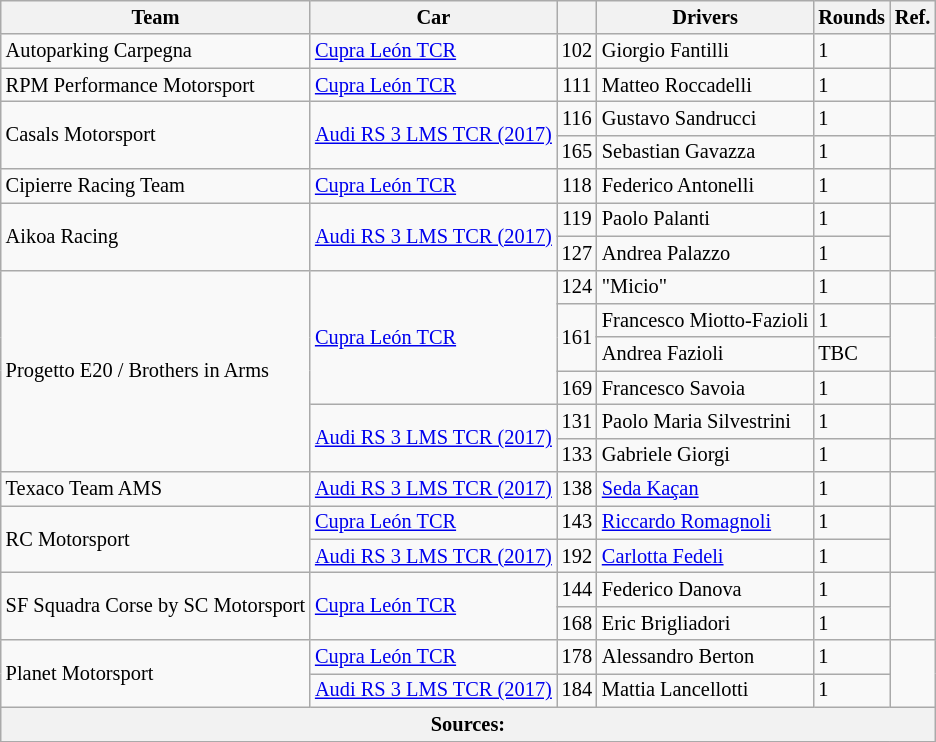<table class="wikitable" style="font-size: 85%;">
<tr>
<th>Team</th>
<th>Car</th>
<th></th>
<th>Drivers</th>
<th>Rounds</th>
<th>Ref.</th>
</tr>
<tr>
<td rowspan="1"> Autoparking Carpegna</td>
<td rowspan="1"><a href='#'>Cupra León TCR</a></td>
<td align="center">102</td>
<td> Giorgio Fantilli</td>
<td>1</td>
<td></td>
</tr>
<tr>
<td> RPM Performance Motorsport</td>
<td><a href='#'>Cupra León TCR</a></td>
<td align="center">111</td>
<td> Matteo Roccadelli</td>
<td>1</td>
<td></td>
</tr>
<tr>
<td rowspan="2"> Casals Motorsport</td>
<td rowspan="2"><a href='#'>Audi RS 3 LMS TCR (2017)</a></td>
<td align="center">116</td>
<td> Gustavo Sandrucci</td>
<td>1</td>
<td></td>
</tr>
<tr>
<td align="center">165</td>
<td> Sebastian Gavazza</td>
<td>1</td>
<td></td>
</tr>
<tr>
<td rowspan="1"> Cipierre Racing Team</td>
<td rowspan="1"><a href='#'>Cupra León TCR</a></td>
<td align="center">118</td>
<td> Federico Antonelli</td>
<td>1</td>
<td></td>
</tr>
<tr>
<td rowspan="2"> Aikoa Racing</td>
<td rowspan="2"><a href='#'>Audi RS 3 LMS TCR (2017)</a></td>
<td align="center">119</td>
<td> Paolo Palanti</td>
<td>1</td>
<td rowspan="2"></td>
</tr>
<tr>
<td align="center">127</td>
<td> Andrea Palazzo</td>
<td>1</td>
</tr>
<tr>
<td rowspan="6"> Progetto E20 / Brothers in Arms</td>
<td rowspan="4"><a href='#'>Cupra León TCR</a></td>
<td align="center">124</td>
<td> "Micio"</td>
<td>1</td>
<td></td>
</tr>
<tr>
<td rowspan="2" align="center">161</td>
<td> Francesco Miotto-Fazioli</td>
<td>1</td>
<td rowspan="2"></td>
</tr>
<tr>
<td> Andrea Fazioli</td>
<td>TBC</td>
</tr>
<tr>
<td align="center">169</td>
<td> Francesco Savoia</td>
<td>1</td>
<td></td>
</tr>
<tr>
<td rowspan="2"><a href='#'>Audi RS 3 LMS TCR (2017)</a></td>
<td align="center">131</td>
<td> Paolo Maria Silvestrini</td>
<td>1</td>
<td></td>
</tr>
<tr>
<td align="center">133</td>
<td> Gabriele Giorgi</td>
<td>1</td>
<td></td>
</tr>
<tr>
<td> Texaco Team AMS</td>
<td><a href='#'>Audi RS 3 LMS TCR (2017)</a></td>
<td align="center">138</td>
<td> <a href='#'>Seda Kaçan</a></td>
<td>1</td>
<td></td>
</tr>
<tr>
<td rowspan="2"> RC Motorsport</td>
<td><a href='#'>Cupra León TCR</a></td>
<td align="center">143</td>
<td> <a href='#'>Riccardo Romagnoli</a></td>
<td>1</td>
<td rowspan="2"></td>
</tr>
<tr>
<td><a href='#'>Audi RS 3 LMS TCR (2017)</a></td>
<td align="center">192</td>
<td> <a href='#'>Carlotta Fedeli</a></td>
<td>1</td>
</tr>
<tr>
<td rowspan="2"> SF Squadra Corse by SC Motorsport</td>
<td rowspan="2"><a href='#'>Cupra León TCR</a></td>
<td align="center">144</td>
<td> Federico Danova</td>
<td>1</td>
<td rowspan="2"></td>
</tr>
<tr>
<td align="center">168</td>
<td> Eric Brigliadori</td>
<td>1</td>
</tr>
<tr>
<td rowspan="2"> Planet Motorsport</td>
<td><a href='#'>Cupra León TCR</a></td>
<td align="center">178</td>
<td> Alessandro Berton</td>
<td>1</td>
<td rowspan="2"></td>
</tr>
<tr>
<td><a href='#'>Audi RS 3 LMS TCR (2017)</a></td>
<td align="center">184</td>
<td> Mattia Lancellotti</td>
<td>1</td>
</tr>
<tr>
<th colspan="7">Sources: </th>
</tr>
<tr>
</tr>
</table>
